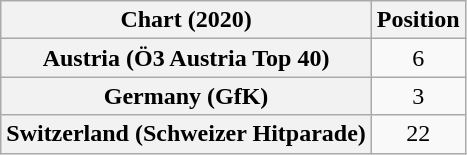<table class="wikitable sortable plainrowheaders" style="text-align:center">
<tr>
<th scope="col">Chart (2020)</th>
<th scope="col">Position</th>
</tr>
<tr>
<th scope="row">Austria (Ö3 Austria Top 40)</th>
<td>6</td>
</tr>
<tr>
<th scope="row">Germany (GfK)</th>
<td>3</td>
</tr>
<tr>
<th scope="row">Switzerland (Schweizer Hitparade)</th>
<td>22</td>
</tr>
</table>
